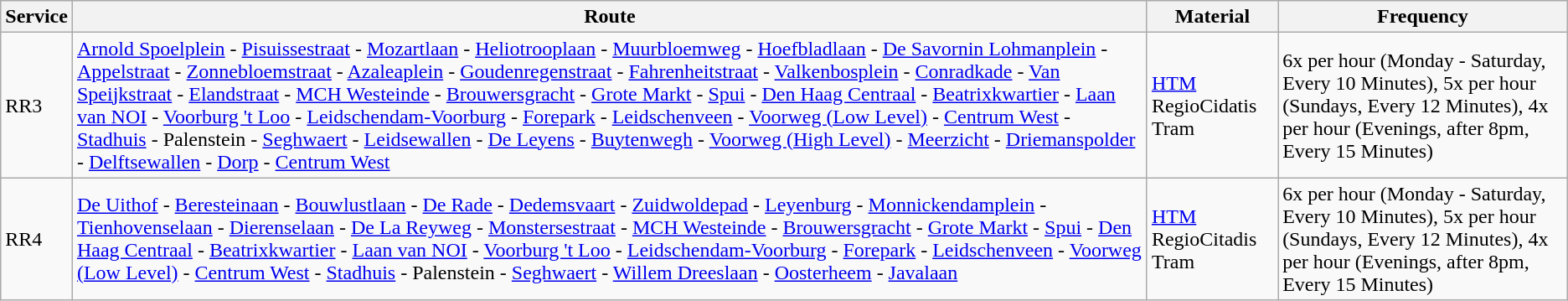<table class="wikitable vatop">
<tr>
<th>Service</th>
<th>Route</th>
<th>Material</th>
<th>Frequency</th>
</tr>
<tr>
<td>RR3</td>
<td><a href='#'>Arnold Spoelplein</a> - <a href='#'>Pisuissestraat</a> - <a href='#'>Mozartlaan</a> - <a href='#'>Heliotrooplaan</a> - <a href='#'>Muurbloemweg</a> - <a href='#'>Hoefbladlaan</a> - <a href='#'>De Savornin Lohmanplein</a> - <a href='#'>Appelstraat</a> - <a href='#'>Zonnebloemstraat</a> - <a href='#'>Azaleaplein</a> - <a href='#'>Goudenregenstraat</a> - <a href='#'>Fahrenheitstraat</a> - <a href='#'>Valkenbosplein</a> - <a href='#'>Conradkade</a> - <a href='#'>Van Speijkstraat</a> - <a href='#'>Elandstraat</a> - <a href='#'>MCH Westeinde</a> - <a href='#'>Brouwersgracht</a> - <a href='#'>Grote Markt</a> - <a href='#'>Spui</a> - <a href='#'>Den Haag Centraal</a> - <a href='#'>Beatrixkwartier</a> - <a href='#'>Laan van NOI</a> - <a href='#'>Voorburg 't Loo</a> - <a href='#'>Leidschendam-Voorburg</a> - <a href='#'>Forepark</a> - <a href='#'>Leidschenveen</a> - <a href='#'>Voorweg (Low Level)</a> - <a href='#'>Centrum West</a> - <a href='#'>Stadhuis</a> - Palenstein - <a href='#'>Seghwaert</a> - <a href='#'>Leidsewallen</a> - <a href='#'>De Leyens</a> - <a href='#'>Buytenwegh</a> - <a href='#'>Voorweg (High Level)</a> - <a href='#'>Meerzicht</a> - <a href='#'>Driemanspolder</a> - <a href='#'>Delftsewallen</a> - <a href='#'>Dorp</a> - <a href='#'>Centrum West</a></td>
<td><a href='#'>HTM</a> RegioCidatis Tram</td>
<td>6x per hour (Monday - Saturday, Every 10 Minutes), 5x per hour (Sundays, Every 12 Minutes), 4x per hour (Evenings, after 8pm, Every 15 Minutes)</td>
</tr>
<tr>
<td>RR4</td>
<td><a href='#'>De Uithof</a> - <a href='#'>Beresteinaan</a> - <a href='#'>Bouwlustlaan</a> - <a href='#'>De Rade</a> - <a href='#'>Dedemsvaart</a> - <a href='#'>Zuidwoldepad</a> - <a href='#'>Leyenburg</a> - <a href='#'>Monnickendamplein</a> - <a href='#'>Tienhovenselaan</a> - <a href='#'>Dierenselaan</a> - <a href='#'>De La Reyweg</a> - <a href='#'>Monstersestraat</a> - <a href='#'>MCH Westeinde</a> - <a href='#'>Brouwersgracht</a> - <a href='#'>Grote Markt</a> - <a href='#'>Spui</a> - <a href='#'>Den Haag Centraal</a> - <a href='#'>Beatrixkwartier</a> - <a href='#'>Laan van NOI</a> - <a href='#'>Voorburg 't Loo</a> - <a href='#'>Leidschendam-Voorburg</a> - <a href='#'>Forepark</a> - <a href='#'>Leidschenveen</a> - <a href='#'>Voorweg (Low Level)</a> - <a href='#'>Centrum West</a> - <a href='#'>Stadhuis</a> - Palenstein - <a href='#'>Seghwaert</a> - <a href='#'>Willem Dreeslaan</a> - <a href='#'>Oosterheem</a> - <a href='#'>Javalaan</a></td>
<td><a href='#'>HTM</a> RegioCitadis Tram</td>
<td>6x per hour (Monday - Saturday, Every 10 Minutes), 5x per hour (Sundays, Every 12 Minutes), 4x per hour (Evenings, after 8pm, Every 15 Minutes)</td>
</tr>
</table>
